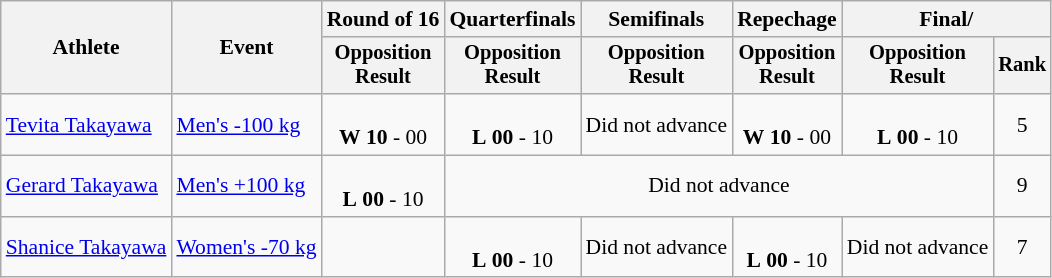<table class="wikitable" style="font-size:90%;">
<tr>
<th rowspan=2>Athlete</th>
<th rowspan=2>Event</th>
<th>Round of 16</th>
<th>Quarterfinals</th>
<th>Semifinals</th>
<th>Repechage</th>
<th colspan=2>Final/</th>
</tr>
<tr style="font-size:95%">
<th>Opposition<br>Result</th>
<th>Opposition<br>Result</th>
<th>Opposition<br>Result</th>
<th>Opposition<br>Result</th>
<th>Opposition<br>Result</th>
<th>Rank</th>
</tr>
<tr align=center>
<td align=left><a href='#'>Tevita Takayawa</a></td>
<td align=left><a href='#'>Men's -100 kg</a></td>
<td><br><strong>W</strong> <strong>10</strong> - 00</td>
<td><br><strong>L</strong> <strong>00</strong> - 10</td>
<td>Did not advance</td>
<td><br><strong>W</strong> <strong>10</strong> - 00</td>
<td><br><strong>L</strong> <strong>00</strong> - 10</td>
<td>5</td>
</tr>
<tr align=center>
<td align=left><a href='#'>Gerard Takayawa</a></td>
<td align=left><a href='#'>Men's +100 kg</a></td>
<td><br><strong>L</strong> <strong>00</strong> - 10</td>
<td colspan=4>Did not advance</td>
<td>9</td>
</tr>
<tr align=center>
<td align=left><a href='#'>Shanice Takayawa</a></td>
<td align=left><a href='#'>Women's -70 kg</a></td>
<td></td>
<td><br><strong>L</strong> <strong>00</strong> - 10</td>
<td>Did not advance</td>
<td><br><strong>L</strong> <strong>00</strong> - 10</td>
<td>Did not advance</td>
<td>7</td>
</tr>
</table>
